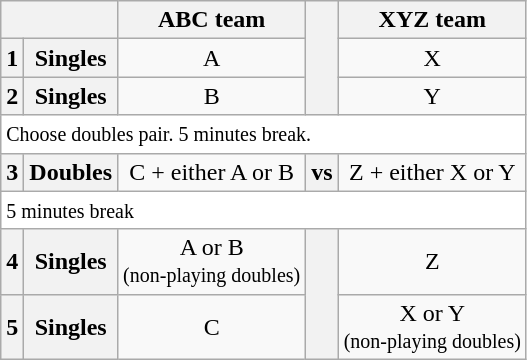<table class="wikitable" style="text-align: center;">
<tr>
<th colspan=2></th>
<th>ABC team</th>
<th rowspan=3></th>
<th>XYZ team</th>
</tr>
<tr>
<th>1</th>
<th>Singles</th>
<td>A</td>
<td>X</td>
</tr>
<tr>
<th>2</th>
<th>Singles</th>
<td>B</td>
<td>Y</td>
</tr>
<tr style="background: white;">
<td colspan=5 style="text-align: left;"><small>Choose doubles pair. 5 minutes break.</small></td>
</tr>
<tr>
<th>3</th>
<th>Doubles</th>
<td>C + either A or B</td>
<th>vs</th>
<td>Z + either X or Y</td>
</tr>
<tr style="background: white;">
<td colspan=5 style="text-align: left;"><small>5 minutes break</small></td>
</tr>
<tr>
<th>4</th>
<th>Singles</th>
<td>A or B<br><small>(non-playing doubles)</small></td>
<th rowspan=2></th>
<td>Z</td>
</tr>
<tr style="background: transparent;">
<th>5</th>
<th>Singles</th>
<td>C</td>
<td>X or Y<br><small>(non-playing doubles)</small></td>
</tr>
</table>
